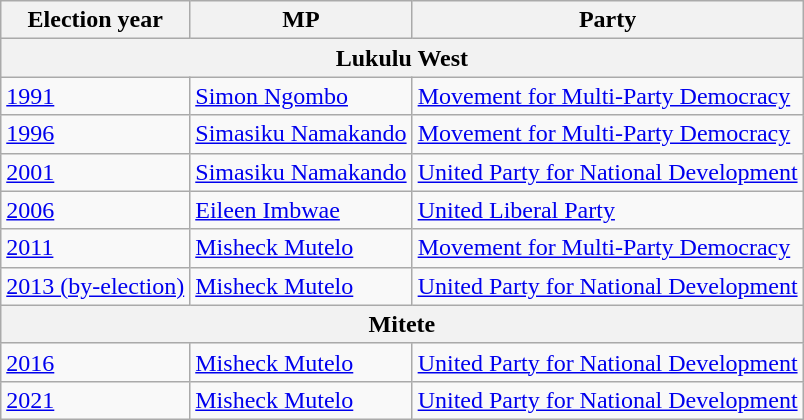<table class="wikitable">
<tr>
<th>Election year</th>
<th>MP</th>
<th>Party</th>
</tr>
<tr>
<th colspan="3">Lukulu West</th>
</tr>
<tr>
<td><a href='#'>1991</a></td>
<td><a href='#'>Simon Ngombo</a></td>
<td><a href='#'>Movement for Multi-Party Democracy</a></td>
</tr>
<tr>
<td><a href='#'>1996</a></td>
<td><a href='#'>Simasiku Namakando</a></td>
<td><a href='#'>Movement for Multi-Party Democracy</a></td>
</tr>
<tr>
<td><a href='#'>2001</a></td>
<td><a href='#'>Simasiku Namakando</a></td>
<td><a href='#'>United Party for National Development</a></td>
</tr>
<tr>
<td><a href='#'>2006</a></td>
<td><a href='#'>Eileen Imbwae</a></td>
<td><a href='#'>United Liberal Party</a></td>
</tr>
<tr>
<td><a href='#'>2011</a></td>
<td><a href='#'>Misheck Mutelo</a></td>
<td><a href='#'>Movement for Multi-Party Democracy</a></td>
</tr>
<tr>
<td><a href='#'>2013 (by-election)</a></td>
<td><a href='#'>Misheck Mutelo</a></td>
<td><a href='#'>United Party for National Development</a></td>
</tr>
<tr>
<th colspan="3">Mitete</th>
</tr>
<tr>
<td><a href='#'>2016</a></td>
<td><a href='#'>Misheck Mutelo</a></td>
<td><a href='#'>United Party for National Development</a></td>
</tr>
<tr>
<td><a href='#'>2021</a></td>
<td><a href='#'>Misheck Mutelo</a></td>
<td><a href='#'>United Party for National Development</a></td>
</tr>
</table>
